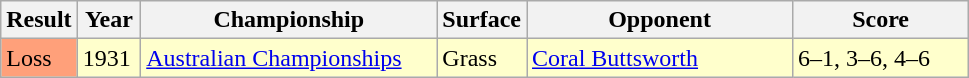<table class='sortable wikitable'>
<tr>
<th style="width:40px">Result</th>
<th style="width:35px">Year</th>
<th style="width:190px">Championship</th>
<th style="width:50px">Surface</th>
<th style="width:170px">Opponent</th>
<th style="width:110px" class="unsortable">Score</th>
</tr>
<tr style="background:#ffc;">
<td style="background:#ffa07a;">Loss</td>
<td>1931</td>
<td><a href='#'>Australian Championships</a></td>
<td>Grass</td>
<td> <a href='#'>Coral Buttsworth</a></td>
<td>6–1, 3–6, 4–6</td>
</tr>
</table>
